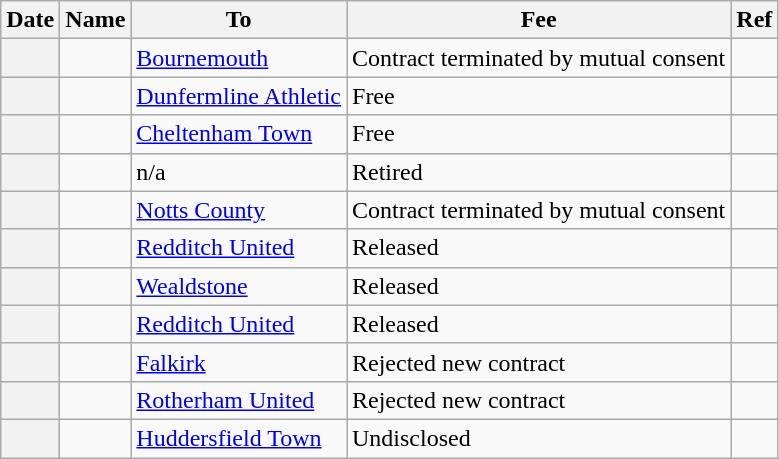<table class="wikitable sortable plainrowheaders">
<tr>
<th scope=col>Date</th>
<th scope=col>Name</th>
<th scope=col>To</th>
<th scope=col>Fee</th>
<th scope=col class=unsortable>Ref</th>
</tr>
<tr>
<th scope=row></th>
<td></td>
<td><a href='#'>Bournemouth</a></td>
<td>Contract terminated by mutual consent</td>
<td></td>
</tr>
<tr>
<th scope=row></th>
<td></td>
<td><a href='#'>Dunfermline Athletic</a></td>
<td>Free</td>
<td></td>
</tr>
<tr>
<th scope=row></th>
<td></td>
<td><a href='#'>Cheltenham Town</a></td>
<td>Free</td>
<td></td>
</tr>
<tr>
<th scope=row></th>
<td></td>
<td>n/a</td>
<td>Retired</td>
<td></td>
</tr>
<tr>
<th scope=row></th>
<td></td>
<td><a href='#'>Notts County</a></td>
<td>Contract terminated by mutual consent</td>
<td></td>
</tr>
<tr>
<th scope=row></th>
<td></td>
<td><a href='#'>Redditch United</a></td>
<td>Released</td>
<td></td>
</tr>
<tr>
<th scope=row></th>
<td></td>
<td><a href='#'>Wealdstone</a></td>
<td>Released</td>
<td></td>
</tr>
<tr>
<th scope=row></th>
<td></td>
<td><a href='#'>Redditch United</a></td>
<td>Released</td>
<td></td>
</tr>
<tr>
<th scope=row></th>
<td></td>
<td><a href='#'>Falkirk</a></td>
<td>Rejected new contract</td>
<td></td>
</tr>
<tr>
<th scope=row></th>
<td></td>
<td><a href='#'>Rotherham United</a></td>
<td>Rejected new contract</td>
<td></td>
</tr>
<tr>
<th scope=row></th>
<td></td>
<td><a href='#'>Huddersfield Town</a></td>
<td>Undisclosed</td>
<td></td>
</tr>
</table>
